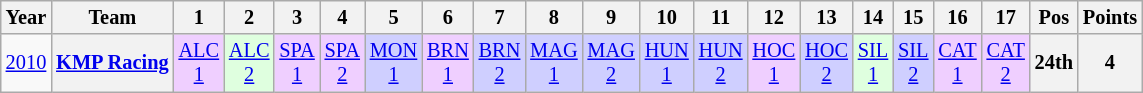<table class="wikitable" style="text-align:center; font-size:85%">
<tr>
<th>Year</th>
<th>Team</th>
<th>1</th>
<th>2</th>
<th>3</th>
<th>4</th>
<th>5</th>
<th>6</th>
<th>7</th>
<th>8</th>
<th>9</th>
<th>10</th>
<th>11</th>
<th>12</th>
<th>13</th>
<th>14</th>
<th>15</th>
<th>16</th>
<th>17</th>
<th>Pos</th>
<th>Points</th>
</tr>
<tr>
<td><a href='#'>2010</a></td>
<th nowrap><a href='#'>KMP Racing</a></th>
<td style="background:#EFCFFF;"><a href='#'>ALC<br>1</a><br></td>
<td style="background:#DFFFDF;"><a href='#'>ALC<br>2</a><br></td>
<td style="background:#EFCFFF;"><a href='#'>SPA<br>1</a><br></td>
<td style="background:#EFCFFF;"><a href='#'>SPA<br>2</a><br></td>
<td style="background:#CFCFFF;"><a href='#'>MON<br>1</a><br></td>
<td style="background:#EFCFFF;"><a href='#'>BRN<br>1</a><br></td>
<td style="background:#CFCFFF;"><a href='#'>BRN<br>2</a><br></td>
<td style="background:#CFCFFF;"><a href='#'>MAG<br>1</a><br></td>
<td style="background:#CFCFFF;"><a href='#'>MAG<br>2</a><br></td>
<td style="background:#CFCFFF;"><a href='#'>HUN<br>1</a><br></td>
<td style="background:#CFCFFF;"><a href='#'>HUN<br>2</a><br></td>
<td style="background:#EFCFFF;"><a href='#'>HOC<br>1</a><br></td>
<td style="background:#CFCFFF;"><a href='#'>HOC<br>2</a><br></td>
<td style="background:#DFFFDF;"><a href='#'>SIL<br>1</a><br></td>
<td style="background:#CFCFFF;"><a href='#'>SIL<br>2</a><br></td>
<td style="background:#EFCFFF;"><a href='#'>CAT<br>1</a><br></td>
<td style="background:#EFCFFF;"><a href='#'>CAT<br>2</a><br></td>
<th>24th</th>
<th>4</th>
</tr>
</table>
